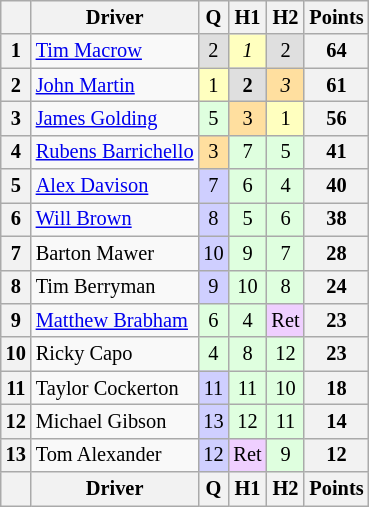<table class="wikitable" style="font-size: 85%; text-align:center">
<tr>
<th style="vertical-align:middle"></th>
<th style="vertical-align:middle;background">Driver</th>
<th>Q</th>
<th>H1</th>
<th>H2</th>
<th style="vertical-align:middle">Points</th>
</tr>
<tr>
<th>1</th>
<td style="text-align:left"> <a href='#'>Tim Macrow</a></td>
<td style="background:#dfdfdf;">2</td>
<td style="background:#ffffbf;"><em>1</em></td>
<td style="background:#dfdfdf;">2</td>
<th>64</th>
</tr>
<tr>
<th>2</th>
<td style="text-align:left"> <a href='#'>John Martin</a></td>
<td style="background:#ffffbf;">1</td>
<td style="background:#dfdfdf;"><strong>2</strong></td>
<td style="background:#ffdf9f;"><em>3</em></td>
<th>61</th>
</tr>
<tr>
<th>3</th>
<td style="text-align:left"> <a href='#'>James Golding</a></td>
<td style="background:#dfffdf;">5</td>
<td style="background:#ffdf9f;">3</td>
<td style="background:#ffffbf;">1</td>
<th>56</th>
</tr>
<tr>
<th>4</th>
<td style="text-align:left"> <a href='#'>Rubens Barrichello</a></td>
<td style="background:#ffdf9f;">3</td>
<td style="background:#dfffdf;">7</td>
<td style="background:#dfffdf;">5</td>
<th>41</th>
</tr>
<tr>
<th>5</th>
<td style="text-align:left"> <a href='#'>Alex Davison</a></td>
<td style="background:#cfcfff;">7</td>
<td style="background:#dfffdf;">6</td>
<td style="background:#dfffdf;">4</td>
<th>40</th>
</tr>
<tr>
<th>6</th>
<td style="text-align:left"> <a href='#'>Will Brown</a></td>
<td style="background:#cfcfff;">8</td>
<td style="background:#dfffdf;">5</td>
<td style="background:#dfffdf;">6</td>
<th>38</th>
</tr>
<tr>
<th>7</th>
<td style="text-align:left"> Barton Mawer</td>
<td style="background:#cfcfff;">10</td>
<td style="background:#dfffdf;">9</td>
<td style="background:#dfffdf;">7</td>
<th>28</th>
</tr>
<tr>
<th>8</th>
<td style="text-align:left"> Tim Berryman</td>
<td style="background:#cfcfff;">9</td>
<td style="background:#dfffdf;">10</td>
<td style="background:#dfffdf;">8</td>
<th>24</th>
</tr>
<tr>
<th>9</th>
<td style="text-align:left"> <a href='#'>Matthew Brabham</a></td>
<td style="background:#dfffdf;">6</td>
<td style="background:#dfffdf;">4</td>
<td style="background:#efcfff;">Ret</td>
<th>23</th>
</tr>
<tr>
<th>10</th>
<td style="text-align:left"> Ricky Capo</td>
<td style="background:#dfffdf;">4</td>
<td style="background:#dfffdf;">8</td>
<td style="background:#dfffdf;">12</td>
<th>23</th>
</tr>
<tr>
<th>11</th>
<td style="text-align:left"> Taylor Cockerton</td>
<td style="background:#cfcfff;">11</td>
<td style="background:#dfffdf;">11</td>
<td style="background:#dfffdf;">10</td>
<th>18</th>
</tr>
<tr>
<th>12</th>
<td style="text-align:left"> Michael Gibson</td>
<td style="background:#cfcfff;">13</td>
<td style="background:#dfffdf;">12</td>
<td style="background:#dfffdf;">11</td>
<th>14</th>
</tr>
<tr>
<th>13</th>
<td style="text-align:left"> Tom Alexander</td>
<td style="background:#cfcfff;">12</td>
<td style="background:#efcfff;">Ret</td>
<td style="background:#dfffdf;">9</td>
<th>12</th>
</tr>
<tr>
<th style="vertical-align:middle"></th>
<th style="vertical-align:middle;background">Driver</th>
<th>Q</th>
<th>H1</th>
<th>H2</th>
<th style="vertical-align:middle">Points</th>
</tr>
</table>
